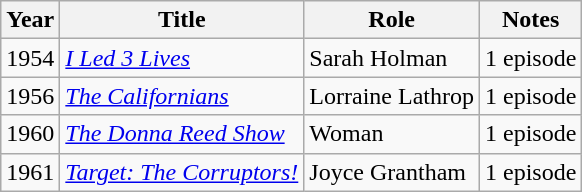<table class="wikitable sortable">
<tr>
<th>Year</th>
<th>Title</th>
<th>Role</th>
<th class="unsortable">Notes</th>
</tr>
<tr>
<td>1954</td>
<td><em><a href='#'>I Led 3 Lives</a></em></td>
<td>Sarah Holman</td>
<td>1 episode</td>
</tr>
<tr>
<td>1956</td>
<td><em><a href='#'>The Californians</a></em></td>
<td>Lorraine Lathrop</td>
<td>1 episode</td>
</tr>
<tr>
<td>1960</td>
<td><em><a href='#'>The Donna Reed Show</a></em></td>
<td>Woman</td>
<td>1 episode</td>
</tr>
<tr>
<td>1961</td>
<td><em><a href='#'>Target: The Corruptors!</a></em></td>
<td>Joyce Grantham</td>
<td>1 episode</td>
</tr>
</table>
